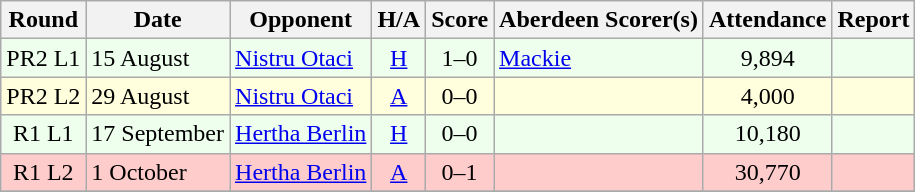<table class="wikitable" style="text-align:center">
<tr>
<th>Round</th>
<th>Date</th>
<th>Opponent</th>
<th>H/A</th>
<th>Score</th>
<th>Aberdeen Scorer(s)</th>
<th>Attendance</th>
<th>Report</th>
</tr>
<tr bgcolor=#EEFFEE>
<td>PR2 L1</td>
<td align=left>15 August</td>
<td align=left> <a href='#'>Nistru Otaci</a></td>
<td><a href='#'>H</a></td>
<td>1–0</td>
<td align=left><a href='#'>Mackie</a></td>
<td>9,894</td>
<td></td>
</tr>
<tr bgcolor=#FFFFDD>
<td>PR2 L2</td>
<td align=left>29 August</td>
<td align=left> <a href='#'>Nistru Otaci</a></td>
<td><a href='#'>A</a></td>
<td>0–0</td>
<td align=left></td>
<td>4,000</td>
<td></td>
</tr>
<tr bgcolor=#EEFFEE>
<td>R1 L1</td>
<td align=left>17 September</td>
<td align=left> <a href='#'>Hertha Berlin</a></td>
<td><a href='#'>H</a></td>
<td>0–0</td>
<td align=left></td>
<td>10,180</td>
<td></td>
</tr>
<tr bgcolor=#FFCCCC>
<td>R1 L2</td>
<td align=left>1 October</td>
<td align=left> <a href='#'>Hertha Berlin</a></td>
<td><a href='#'>A</a></td>
<td>0–1</td>
<td align=left></td>
<td>30,770</td>
<td></td>
</tr>
<tr>
</tr>
</table>
